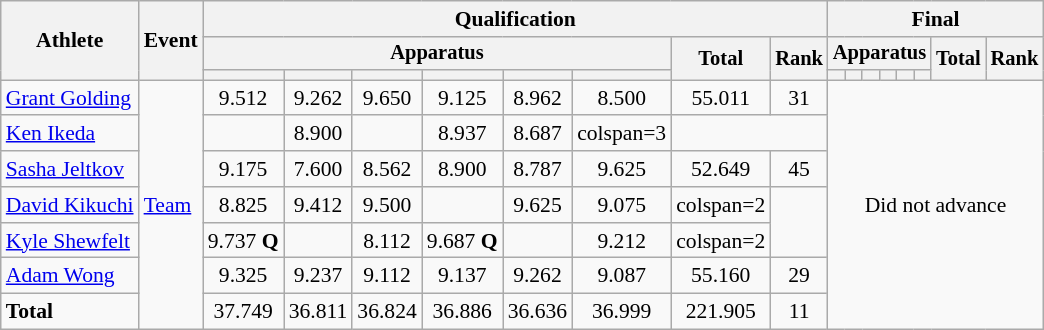<table class="wikitable" style="font-size:90%">
<tr>
<th rowspan=3>Athlete</th>
<th rowspan=3>Event</th>
<th colspan =8>Qualification</th>
<th colspan =8>Final</th>
</tr>
<tr style="font-size:95%">
<th colspan=6>Apparatus</th>
<th rowspan=2>Total</th>
<th rowspan=2>Rank</th>
<th colspan=6>Apparatus</th>
<th rowspan=2>Total</th>
<th rowspan=2>Rank</th>
</tr>
<tr style="font-size:95%">
<th></th>
<th></th>
<th></th>
<th></th>
<th></th>
<th></th>
<th></th>
<th></th>
<th></th>
<th></th>
<th></th>
<th></th>
</tr>
<tr align=center>
<td align=left><a href='#'>Grant Golding</a></td>
<td align=left rowspan=7><a href='#'>Team</a></td>
<td>9.512</td>
<td>9.262</td>
<td>9.650</td>
<td>9.125</td>
<td>8.962</td>
<td>8.500</td>
<td>55.011</td>
<td>31</td>
<td colspan=8 rowspan=7>Did not advance</td>
</tr>
<tr align=center>
<td align=left><a href='#'>Ken Ikeda</a></td>
<td></td>
<td>8.900</td>
<td></td>
<td>8.937</td>
<td>8.687</td>
<td>colspan=3 </td>
</tr>
<tr align=center>
<td align=left><a href='#'>Sasha Jeltkov</a></td>
<td>9.175</td>
<td>7.600</td>
<td>8.562</td>
<td>8.900</td>
<td>8.787</td>
<td>9.625</td>
<td>52.649</td>
<td>45</td>
</tr>
<tr align=center>
<td align=left><a href='#'>David Kikuchi</a></td>
<td>8.825</td>
<td>9.412</td>
<td>9.500</td>
<td></td>
<td>9.625</td>
<td>9.075</td>
<td>colspan=2 </td>
</tr>
<tr align=center>
<td align=left><a href='#'>Kyle Shewfelt</a></td>
<td>9.737 <strong>Q</strong></td>
<td></td>
<td>8.112</td>
<td>9.687 <strong>Q</strong></td>
<td></td>
<td>9.212</td>
<td>colspan=2 </td>
</tr>
<tr align=center>
<td align=left><a href='#'>Adam Wong</a></td>
<td>9.325</td>
<td>9.237</td>
<td>9.112</td>
<td>9.137</td>
<td>9.262</td>
<td>9.087</td>
<td>55.160</td>
<td>29</td>
</tr>
<tr align=center>
<td align=left><strong>Total</strong></td>
<td>37.749</td>
<td>36.811</td>
<td>36.824</td>
<td>36.886</td>
<td>36.636</td>
<td>36.999</td>
<td>221.905</td>
<td>11</td>
</tr>
</table>
